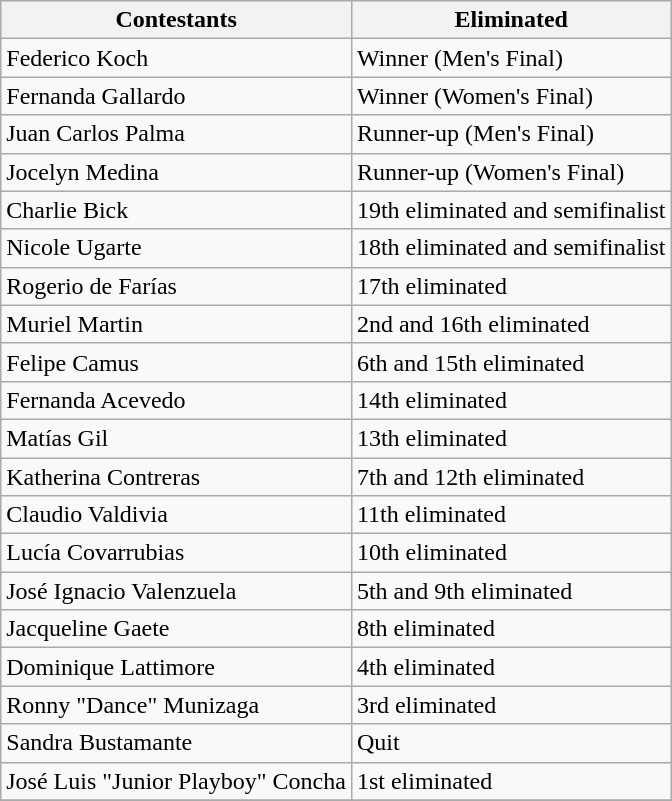<table class="wikitable">
<tr>
<th>Contestants</th>
<th>Eliminated</th>
</tr>
<tr>
<td> Federico Koch</td>
<td>Winner (Men's Final)</td>
</tr>
<tr>
<td> Fernanda Gallardo</td>
<td>Winner (Women's Final)</td>
</tr>
<tr>
<td> Juan Carlos Palma</td>
<td>Runner-up (Men's Final)</td>
</tr>
<tr>
<td>  Jocelyn Medina</td>
<td>Runner-up (Women's Final)</td>
</tr>
<tr>
<td> Charlie Bick</td>
<td>19th eliminated and semifinalist</td>
</tr>
<tr>
<td> Nicole Ugarte</td>
<td>18th eliminated and semifinalist</td>
</tr>
<tr>
<td> Rogerio de Farías</td>
<td>17th eliminated</td>
</tr>
<tr>
<td> Muriel Martin</td>
<td>2nd and 16th eliminated</td>
</tr>
<tr>
<td> Felipe Camus</td>
<td>6th and 15th eliminated</td>
</tr>
<tr>
<td> Fernanda Acevedo</td>
<td>14th eliminated</td>
</tr>
<tr>
<td> Matías Gil</td>
<td>13th eliminated</td>
</tr>
<tr>
<td> Katherina Contreras</td>
<td>7th and 12th eliminated</td>
</tr>
<tr>
<td> Claudio Valdivia</td>
<td>11th eliminated</td>
</tr>
<tr>
<td> Lucía Covarrubias</td>
<td>10th eliminated</td>
</tr>
<tr>
<td> José Ignacio Valenzuela</td>
<td>5th and 9th eliminated</td>
</tr>
<tr>
<td> Jacqueline Gaete</td>
<td>8th eliminated</td>
</tr>
<tr>
<td> Dominique Lattimore</td>
<td>4th eliminated</td>
</tr>
<tr>
<td> Ronny "Dance" Munizaga</td>
<td>3rd eliminated</td>
</tr>
<tr>
<td> Sandra Bustamante</td>
<td>Quit</td>
</tr>
<tr>
<td> José Luis "Junior Playboy" Concha</td>
<td>1st eliminated</td>
</tr>
<tr>
</tr>
</table>
